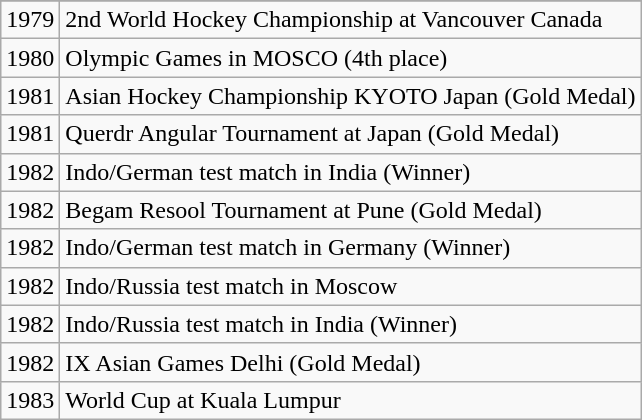<table class="wikitable">
<tr Year !! Tournament>
</tr>
<tr>
<td>1979</td>
<td>2nd World Hockey Championship at Vancouver Canada</td>
</tr>
<tr>
<td>1980</td>
<td>Olympic Games in MOSCO (4th place)</td>
</tr>
<tr>
<td>1981</td>
<td>Asian Hockey Championship KYOTO Japan (Gold Medal)</td>
</tr>
<tr>
<td>1981</td>
<td>Querdr Angular Tournament at Japan (Gold Medal)</td>
</tr>
<tr>
<td>1982</td>
<td>Indo/German test match in India (Winner)</td>
</tr>
<tr>
<td>1982</td>
<td>Begam Resool Tournament at Pune (Gold Medal)</td>
</tr>
<tr>
<td>1982</td>
<td>Indo/German test match in Germany (Winner)</td>
</tr>
<tr>
<td>1982</td>
<td>Indo/Russia test match in Moscow</td>
</tr>
<tr>
<td>1982</td>
<td>Indo/Russia test match in India (Winner)</td>
</tr>
<tr>
<td>1982</td>
<td>IX Asian Games Delhi (Gold Medal)</td>
</tr>
<tr>
<td>1983</td>
<td>World Cup at Kuala Lumpur</td>
</tr>
</table>
